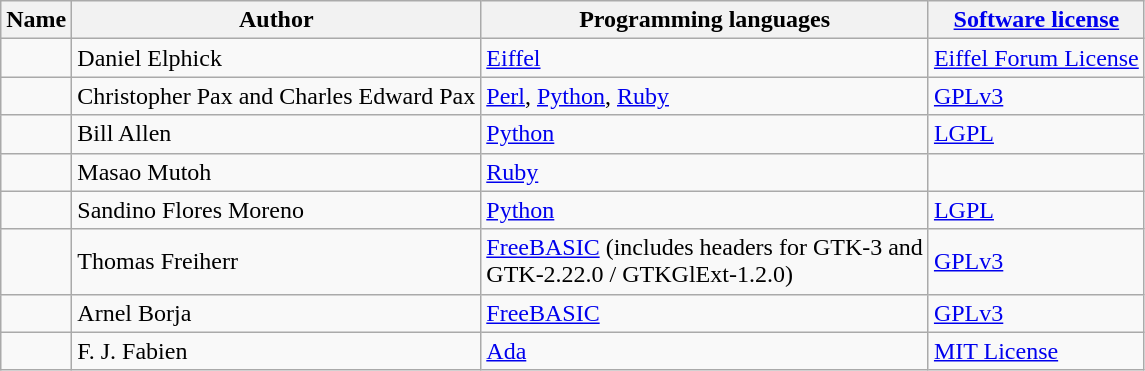<table class="wikitable">
<tr>
<th>Name</th>
<th>Author</th>
<th>Programming languages</th>
<th><a href='#'>Software license</a></th>
</tr>
<tr>
<td> </td>
<td>Daniel Elphick</td>
<td><a href='#'>Eiffel</a></td>
<td><a href='#'>Eiffel Forum License</a></td>
</tr>
<tr>
<td></td>
<td>Christopher Pax and Charles Edward Pax</td>
<td><a href='#'>Perl</a>, <a href='#'>Python</a>, <a href='#'>Ruby</a></td>
<td><a href='#'>GPLv3</a></td>
</tr>
<tr>
<td></td>
<td>Bill Allen</td>
<td><a href='#'>Python</a></td>
<td><a href='#'>LGPL</a></td>
</tr>
<tr>
<td> </td>
<td>Masao Mutoh</td>
<td><a href='#'>Ruby</a></td>
<td></td>
</tr>
<tr>
<td></td>
<td>Sandino Flores Moreno</td>
<td><a href='#'>Python</a></td>
<td><a href='#'>LGPL</a></td>
</tr>
<tr>
<td></td>
<td>Thomas Freiherr</td>
<td><a href='#'>FreeBASIC</a> (includes headers for GTK-3 and<br>GTK-2.22.0 / GTKGlExt-1.2.0)</td>
<td><a href='#'>GPLv3</a></td>
</tr>
<tr>
<td></td>
<td>Arnel Borja</td>
<td><a href='#'>FreeBASIC</a></td>
<td><a href='#'>GPLv3</a></td>
</tr>
<tr>
<td></td>
<td>F. J. Fabien</td>
<td><a href='#'>Ada</a></td>
<td><a href='#'>MIT License</a></td>
</tr>
</table>
